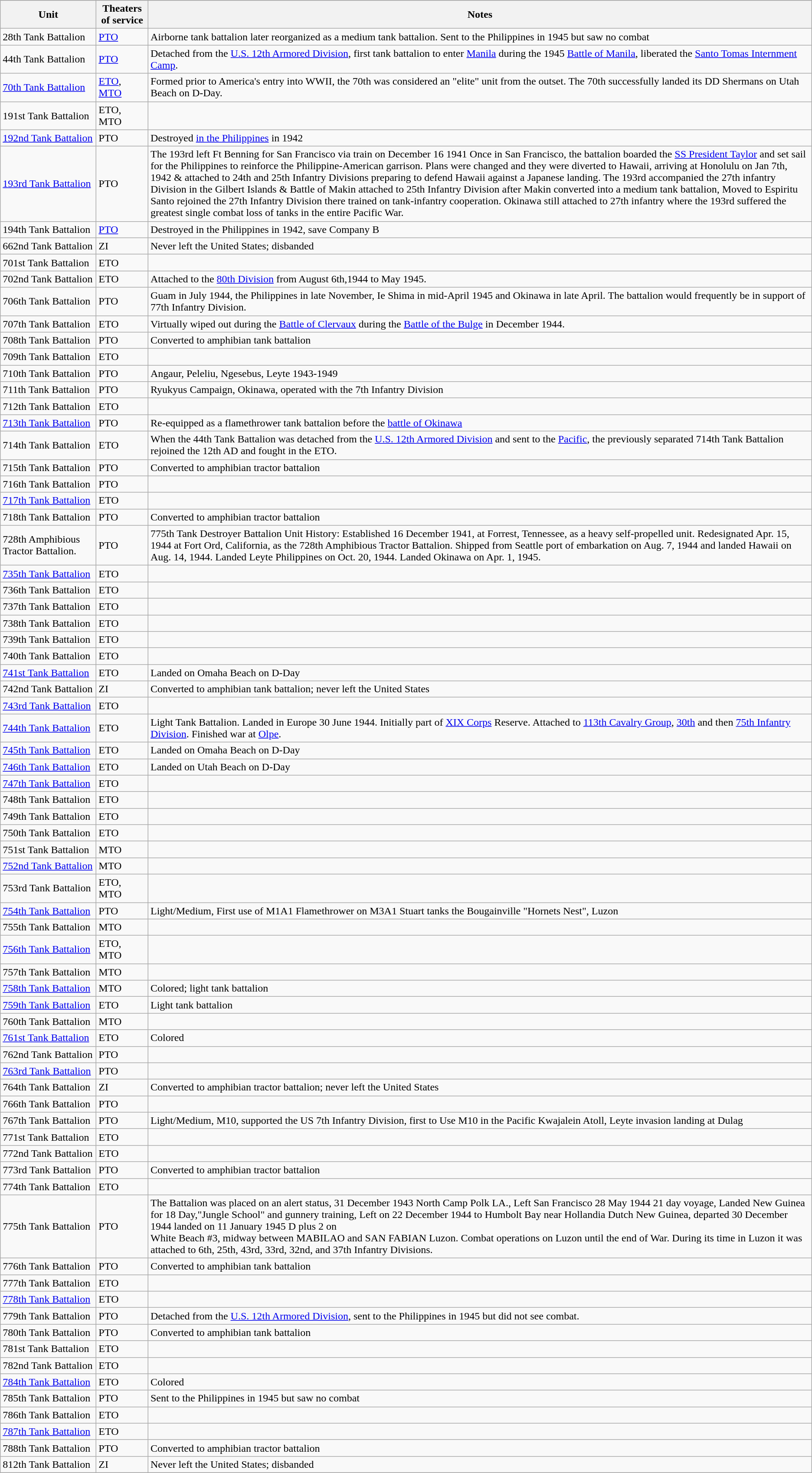<table class="wikitable sortable">
<tr>
</tr>
<tr>
<th style="width:140px;">Unit</th>
<th>Theaters of service</th>
<th>Notes</th>
</tr>
<tr>
<td>28th Tank Battalion</td>
<td><a href='#'>PTO</a></td>
<td>Airborne tank battalion later reorganized as a medium tank battalion. Sent to the Philippines in 1945 but saw no combat</td>
</tr>
<tr>
<td>44th Tank Battalion</td>
<td><a href='#'>PTO</a></td>
<td>Detached from the <a href='#'>
U.S. 12th Armored Division</a>, first tank battalion to enter <a href='#'>Manila</a> during the 1945 <a href='#'>Battle of Manila</a>, liberated the <a href='#'>Santo Tomas Internment Camp</a>.</td>
</tr>
<tr>
<td><a href='#'>70th Tank Battalion</a></td>
<td><a href='#'>ETO</a>, <a href='#'>MTO</a></td>
<td>Formed prior to America's entry into WWII, the 70th was considered an "elite" unit from the outset. The 70th successfully landed its DD Shermans on Utah Beach on D-Day.</td>
</tr>
<tr>
<td>191st Tank Battalion</td>
<td>ETO, MTO</td>
<td></td>
</tr>
<tr>
<td><a href='#'>192nd Tank Battalion</a></td>
<td>PTO</td>
<td>Destroyed <a href='#'>in the Philippines</a> in 1942</td>
</tr>
<tr>
<td><a href='#'>193rd Tank Battalion</a></td>
<td>PTO</td>
<td>The 193rd left Ft Benning for San Francisco via train on December 16 1941 Once in San Francisco, the battalion boarded the <a href='#'>SS President Taylor</a> and set sail for the Philippines to reinforce the Philippine-American garrison. Plans were changed and they were diverted to Hawaii, arriving at Honolulu on Jan 7th, 1942 & attached to 24th and 25th Infantry Divisions preparing to defend Hawaii against a Japanese landing. The 193rd accompanied the 27th infantry Division in the Gilbert Islands & Battle of Makin attached to 25th Infantry Division after Makin converted into a medium tank battalion, Moved to Espiritu Santo rejoined the 27th Infantry Division there trained on tank-infantry cooperation. Okinawa still attached to 27th infantry where the 193rd suffered the greatest single combat loss of tanks in the entire Pacific War.</td>
</tr>
<tr>
<td>194th Tank Battalion</td>
<td><a href='#'>PTO</a></td>
<td>Destroyed in the Philippines in 1942, save Company B</td>
</tr>
<tr>
<td>662nd Tank Battalion</td>
<td>ZI</td>
<td>Never left the United States; disbanded</td>
</tr>
<tr>
<td>701st Tank Battalion</td>
<td>ETO</td>
<td></td>
</tr>
<tr>
<td>702nd Tank Battalion</td>
<td>ETO</td>
<td>Attached to the <a href='#'>80th Division</a> from August 6th,1944 to May 1945.</td>
</tr>
<tr>
<td>706th Tank Battalion</td>
<td>PTO</td>
<td>Guam in July 1944, the Philippines in late November, Ie Shima in mid-April 1945 and Okinawa in late April. The battalion would frequently be in support of 77th Infantry Division.</td>
</tr>
<tr>
<td>707th Tank Battalion</td>
<td>ETO</td>
<td>Virtually wiped out during the <a href='#'>Battle of Clervaux</a> during the <a href='#'>Battle of the Bulge</a> in December 1944.</td>
</tr>
<tr>
<td>708th Tank Battalion</td>
<td>PTO</td>
<td>Converted to amphibian tank battalion</td>
</tr>
<tr>
<td>709th Tank Battalion</td>
<td>ETO</td>
<td></td>
</tr>
<tr>
<td>710th Tank Battalion</td>
<td>PTO</td>
<td>Angaur, Peleliu, Ngesebus, Leyte 1943-1949</td>
</tr>
<tr>
<td>711th Tank Battalion</td>
<td>PTO</td>
<td>Ryukyus Campaign, Okinawa, operated with the 7th Infantry Division</td>
</tr>
<tr>
<td>712th Tank Battalion</td>
<td>ETO</td>
<td></td>
</tr>
<tr>
<td><a href='#'>713th Tank Battalion</a></td>
<td>PTO</td>
<td>Re-equipped as a flamethrower tank battalion before the <a href='#'>battle of Okinawa</a></td>
</tr>
<tr>
<td>714th Tank Battalion</td>
<td>ETO</td>
<td>When the 44th Tank Battalion was detached from the <a href='#'>U.S. 12th Armored Division</a> and sent to the <a href='#'>Pacific</a>, the previously separated 714th Tank Battalion rejoined the 12th AD and fought in the ETO.</td>
</tr>
<tr>
<td>715th Tank Battalion</td>
<td>PTO</td>
<td>Converted to amphibian tractor battalion</td>
</tr>
<tr>
<td>716th Tank Battalion</td>
<td>PTO</td>
<td></td>
</tr>
<tr>
<td><a href='#'>717th Tank Battalion</a></td>
<td>ETO</td>
<td></td>
</tr>
<tr>
<td>718th Tank Battalion</td>
<td>PTO</td>
<td>Converted to amphibian tractor battalion</td>
</tr>
<tr>
<td>728th Amphibious Tractor Battalion.</td>
<td>PTO</td>
<td>775th Tank Destroyer Battalion Unit History:  Established 16 December 1941, at Forrest, Tennessee, as a heavy self-propelled unit. Redesignated Apr. 15, 1944 at Fort Ord, California, as the 728th Amphibious Tractor Battalion. Shipped from Seattle port of embarkation on Aug. 7, 1944 and landed Hawaii on Aug. 14, 1944.  Landed Leyte Philippines on Oct. 20, 1944. Landed Okinawa on Apr. 1, 1945.</td>
</tr>
<tr>
<td><a href='#'>735th Tank Battalion</a></td>
<td>ETO</td>
<td></td>
</tr>
<tr>
<td>736th Tank Battalion</td>
<td>ETO</td>
<td></td>
</tr>
<tr>
<td>737th Tank Battalion</td>
<td>ETO</td>
<td></td>
</tr>
<tr>
<td>738th Tank Battalion</td>
<td>ETO</td>
<td></td>
</tr>
<tr>
<td>739th Tank Battalion</td>
<td>ETO</td>
<td></td>
</tr>
<tr>
<td>740th Tank Battalion</td>
<td>ETO</td>
<td></td>
</tr>
<tr>
<td><a href='#'>741st Tank Battalion</a></td>
<td>ETO</td>
<td>Landed on Omaha Beach on D-Day</td>
</tr>
<tr>
<td>742nd Tank Battalion</td>
<td>ZI</td>
<td>Converted to amphibian tank battalion; never left the United States</td>
</tr>
<tr>
<td><a href='#'>743rd Tank Battalion</a></td>
<td>ETO</td>
<td></td>
</tr>
<tr>
<td><a href='#'>744th Tank Battalion</a></td>
<td>ETO</td>
<td>Light Tank Battalion. Landed in Europe 30 June 1944. Initially part of <a href='#'>XIX Corps</a> Reserve. Attached to <a href='#'>113th Cavalry Group</a>, <a href='#'>30th</a> and then <a href='#'>75th Infantry Division</a>. Finished war at <a href='#'>Olpe</a>.</td>
</tr>
<tr>
<td><a href='#'>745th Tank Battalion</a></td>
<td>ETO</td>
<td>Landed on Omaha Beach on D-Day</td>
</tr>
<tr>
<td><a href='#'>746th Tank Battalion</a></td>
<td>ETO</td>
<td>Landed on Utah Beach on D-Day</td>
</tr>
<tr>
<td><a href='#'>747th Tank Battalion</a></td>
<td>ETO</td>
<td></td>
</tr>
<tr>
<td>748th Tank Battalion</td>
<td>ETO</td>
<td></td>
</tr>
<tr>
<td>749th Tank Battalion</td>
<td>ETO</td>
<td></td>
</tr>
<tr>
<td>750th Tank Battalion</td>
<td>ETO</td>
<td></td>
</tr>
<tr>
<td>751st Tank Battalion</td>
<td>MTO</td>
<td></td>
</tr>
<tr>
<td><a href='#'>752nd Tank Battalion</a></td>
<td>MTO</td>
<td></td>
</tr>
<tr>
<td>753rd Tank Battalion</td>
<td>ETO, MTO</td>
<td></td>
</tr>
<tr>
<td><a href='#'>754th Tank Battalion</a></td>
<td>PTO</td>
<td>Light/Medium, First use of M1A1 Flamethrower on M3A1 Stuart tanks the Bougainville "Hornets Nest", Luzon</td>
</tr>
<tr>
<td>755th Tank Battalion</td>
<td>MTO</td>
<td></td>
</tr>
<tr>
<td><a href='#'>756th Tank Battalion</a></td>
<td>ETO, MTO</td>
<td></td>
</tr>
<tr>
<td>757th Tank Battalion</td>
<td>MTO</td>
<td></td>
</tr>
<tr>
<td><a href='#'>758th Tank Battalion</a></td>
<td>MTO</td>
<td>Colored; light tank battalion</td>
</tr>
<tr>
<td><a href='#'>759th Tank Battalion</a></td>
<td>ETO</td>
<td>Light tank battalion</td>
</tr>
<tr>
<td>760th Tank Battalion</td>
<td>MTO</td>
<td></td>
</tr>
<tr>
<td><a href='#'>761st Tank Battalion</a></td>
<td>ETO</td>
<td>Colored</td>
</tr>
<tr>
<td>762nd Tank Battalion</td>
<td>PTO</td>
<td></td>
</tr>
<tr>
<td><a href='#'>763rd Tank Battalion</a></td>
<td>PTO</td>
<td></td>
</tr>
<tr>
<td>764th Tank Battalion</td>
<td>ZI</td>
<td>Converted to amphibian tractor battalion; never left the United States</td>
</tr>
<tr>
<td>766th Tank Battalion</td>
<td>PTO</td>
<td></td>
</tr>
<tr>
<td>767th Tank Battalion</td>
<td>PTO</td>
<td>Light/Medium, M10, supported the US 7th Infantry Division, first to Use M10 in the Pacific Kwajalein Atoll, Leyte invasion landing at Dulag</td>
</tr>
<tr>
<td>771st Tank Battalion</td>
<td>ETO</td>
<td></td>
</tr>
<tr>
<td>772nd Tank Battalion</td>
<td>ETO</td>
<td></td>
</tr>
<tr>
<td>773rd Tank Battalion</td>
<td>PTO</td>
<td>Converted to amphibian tractor battalion</td>
</tr>
<tr>
<td>774th Tank Battalion</td>
<td>ETO</td>
<td></td>
</tr>
<tr>
<td>775th Tank Battalion</td>
<td>PTO</td>
<td>The Battalion was placed on an alert status, 31 December 1943 North Camp Polk LA., Left San Francisco 28 May 1944 21 day voyage, Landed New Guinea for 18 Day,"Jungle School" and gunnery training, Left on 22 December 1944 to Humbolt Bay near Hollandia Dutch New Guinea, departed 30 December 1944 landed on 11 January 1945 D plus 2 on<br>White Beach #3, midway between MABILAO and SAN FABIAN Luzon. Combat operations on Luzon until the end of War. During its time in Luzon it was attached to 6th, 25th, 43rd, 33rd, 32nd, and 37th Infantry Divisions.</td>
</tr>
<tr>
<td>776th Tank Battalion</td>
<td>PTO</td>
<td>Converted to amphibian tank battalion</td>
</tr>
<tr>
<td>777th Tank Battalion</td>
<td>ETO</td>
<td></td>
</tr>
<tr>
<td><a href='#'>778th Tank Battalion</a></td>
<td>ETO</td>
<td></td>
</tr>
<tr>
<td>779th Tank Battalion</td>
<td>PTO</td>
<td>Detached from the <a href='#'>
U.S. 12th Armored Division</a>, sent to the Philippines in 1945 but did not see combat.</td>
</tr>
<tr>
<td>780th Tank Battalion</td>
<td>PTO</td>
<td>Converted to amphibian tank battalion</td>
</tr>
<tr>
<td>781st Tank Battalion</td>
<td>ETO</td>
<td></td>
</tr>
<tr>
<td>782nd Tank Battalion</td>
<td>ETO</td>
<td></td>
</tr>
<tr>
<td><a href='#'>784th Tank Battalion</a></td>
<td>ETO</td>
<td>Colored</td>
</tr>
<tr>
<td>785th Tank Battalion</td>
<td>PTO</td>
<td>Sent to the Philippines in 1945 but saw no combat</td>
</tr>
<tr>
<td>786th Tank Battalion</td>
<td>ETO</td>
<td></td>
</tr>
<tr>
<td><a href='#'>787th Tank Battalion</a></td>
<td>ETO</td>
<td></td>
</tr>
<tr>
<td>788th Tank Battalion</td>
<td>PTO</td>
<td>Converted to amphibian tractor battalion</td>
</tr>
<tr>
<td>812th Tank Battalion</td>
<td>ZI</td>
<td>Never left the United States; disbanded</td>
</tr>
<tr>
</tr>
</table>
